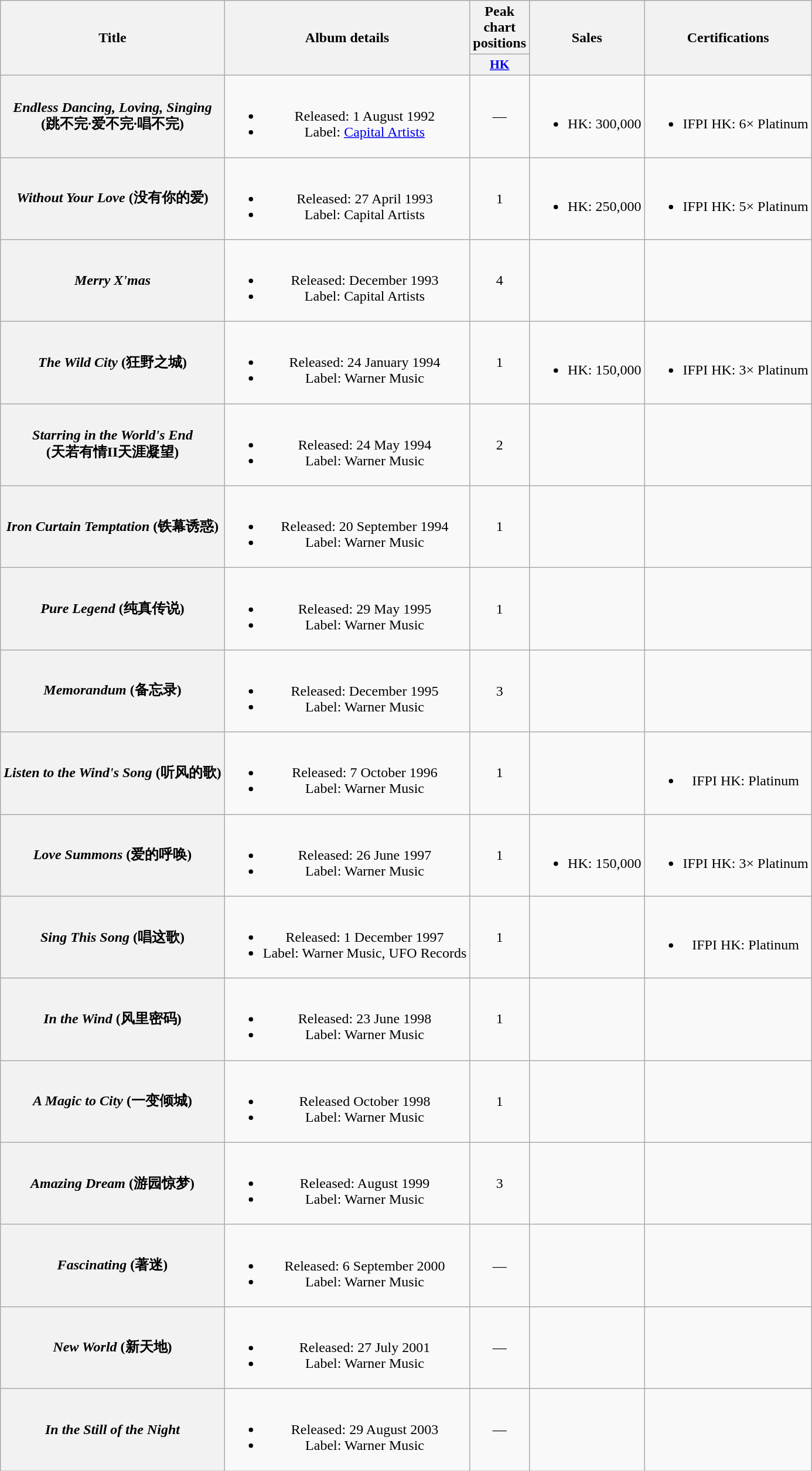<table class="wikitable plainrowheaders" style="text-align:center;">
<tr>
<th rowspan="2">Title</th>
<th rowspan="2">Album details</th>
<th>Peak chart positions</th>
<th rowspan="2">Sales</th>
<th rowspan="2">Certifications</th>
</tr>
<tr>
<th scope="col" style="width:3em;font-size:90%;"><a href='#'>HK</a><br></th>
</tr>
<tr>
<th scope="row"><em>Endless Dancing, Loving, Singing</em><br>(跳不完·爱不完·唱不完)</th>
<td><br><ul><li>Released: 1 August 1992</li><li>Label: <a href='#'>Capital Artists</a></li></ul></td>
<td>—</td>
<td><br><ul><li>HK: 300,000</li></ul></td>
<td><br><ul><li>IFPI HK: 6× Platinum</li></ul></td>
</tr>
<tr>
<th scope="row"><em>Without Your Love</em> (没有你的爱)</th>
<td><br><ul><li>Released: 27 April 1993</li><li>Label: Capital Artists</li></ul></td>
<td>1</td>
<td><br><ul><li>HK: 250,000</li></ul></td>
<td><br><ul><li>IFPI HK: 5× Platinum</li></ul></td>
</tr>
<tr>
<th scope="row"><em>Merry X'mas</em></th>
<td><br><ul><li>Released: December 1993</li><li>Label: Capital Artists</li></ul></td>
<td>4</td>
<td></td>
<td></td>
</tr>
<tr>
<th scope="row"><em>The Wild City</em> (狂野之城)</th>
<td><br><ul><li>Released: 24 January 1994</li><li>Label: Warner Music</li></ul></td>
<td>1</td>
<td><br><ul><li>HK: 150,000</li></ul></td>
<td><br><ul><li>IFPI HK: 3× Platinum</li></ul></td>
</tr>
<tr>
<th scope="row"><em>Starring in the World's End</em><br>(天若有情II天涯凝望)</th>
<td><br><ul><li>Released: 24 May 1994</li><li>Label: Warner Music</li></ul></td>
<td>2</td>
<td></td>
<td></td>
</tr>
<tr>
<th scope="row"><em>Iron Curtain Temptation</em> (铁幕诱惑)</th>
<td><br><ul><li>Released: 20 September 1994</li><li>Label: Warner Music</li></ul></td>
<td>1</td>
<td></td>
<td></td>
</tr>
<tr>
<th scope="row"><em>Pure Legend</em> (纯真传说)</th>
<td><br><ul><li>Released: 29 May 1995</li><li>Label: Warner Music</li></ul></td>
<td>1</td>
<td></td>
<td></td>
</tr>
<tr>
<th scope="row"><em>Memorandum</em> (备忘录)</th>
<td><br><ul><li>Released: December 1995</li><li>Label: Warner Music</li></ul></td>
<td>3</td>
<td></td>
<td></td>
</tr>
<tr>
<th scope="row"><em>Listen to the Wind's Song</em> (听风的歌)</th>
<td><br><ul><li>Released: 7 October 1996</li><li>Label: Warner Music</li></ul></td>
<td>1</td>
<td></td>
<td><br><ul><li>IFPI HK: Platinum</li></ul></td>
</tr>
<tr>
<th scope="row"><em>Love Summons</em> (爱的呼唤)</th>
<td><br><ul><li>Released: 26 June 1997</li><li>Label: Warner Music</li></ul></td>
<td>1</td>
<td><br><ul><li>HK: 150,000</li></ul></td>
<td><br><ul><li>IFPI HK: 3× Platinum</li></ul></td>
</tr>
<tr>
<th scope="row"><em>Sing This Song</em> (唱这歌)</th>
<td><br><ul><li>Released: 1 December 1997</li><li>Label: Warner Music, UFO Records</li></ul></td>
<td>1</td>
<td></td>
<td><br><ul><li>IFPI HK: Platinum</li></ul></td>
</tr>
<tr>
<th scope="row"><em>In the Wind</em> (风里密码)</th>
<td><br><ul><li>Released: 23 June 1998</li><li>Label: Warner Music</li></ul></td>
<td>1</td>
<td></td>
<td></td>
</tr>
<tr>
<th scope="row"><em>A Magic to City</em> (一变倾城)</th>
<td><br><ul><li>Released October 1998</li><li>Label: Warner Music</li></ul></td>
<td>1</td>
<td></td>
<td></td>
</tr>
<tr>
<th scope="row"><em>Amazing Dream</em> (游园惊梦)</th>
<td><br><ul><li>Released: August 1999</li><li>Label: Warner Music</li></ul></td>
<td>3</td>
<td></td>
<td></td>
</tr>
<tr>
<th scope="row"><em>Fascinating</em> (著迷)</th>
<td><br><ul><li>Released: 6 September 2000</li><li>Label: Warner Music</li></ul></td>
<td>—</td>
<td></td>
<td></td>
</tr>
<tr>
<th scope="row"><em>New World</em> (新天地)</th>
<td><br><ul><li>Released: 27 July 2001</li><li>Label: Warner Music</li></ul></td>
<td>—</td>
<td></td>
<td></td>
</tr>
<tr>
<th scope="row"><em>In the Still of the Night</em></th>
<td><br><ul><li>Released: 29 August 2003</li><li>Label: Warner Music</li></ul></td>
<td>—</td>
<td></td>
<td></td>
</tr>
</table>
